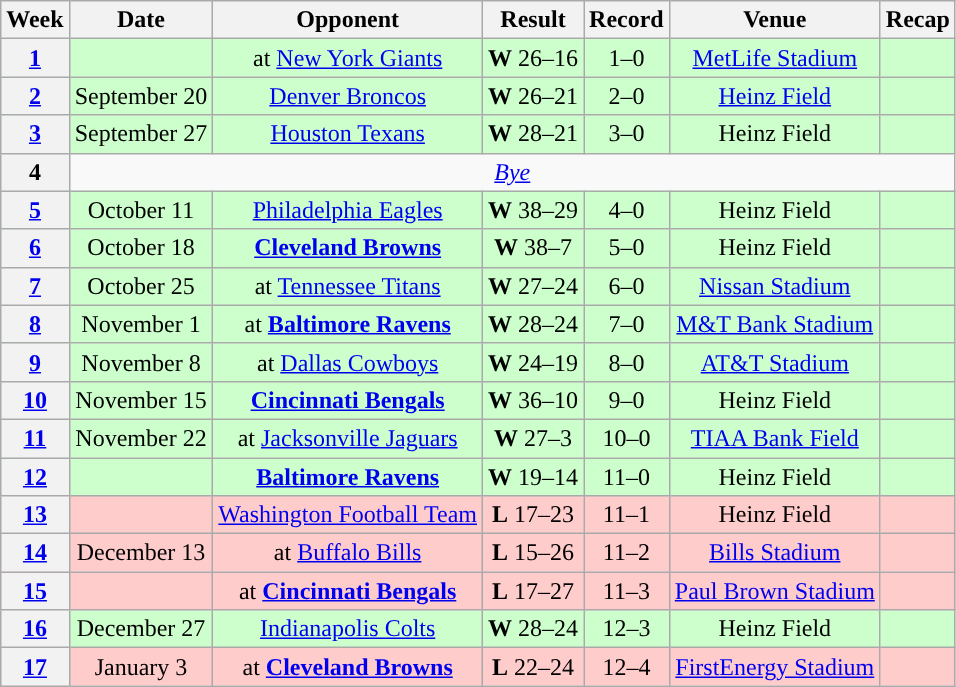<table class="wikitable" style="text-align:center">
<tr>
<th>Week</th>
<th>Date</th>
<th>Opponent</th>
<th>Result</th>
<th>Record</th>
<th>Venue</th>
<th>Recap</th>
</tr>
<tr style="background:#cfc">
<th><a href='#'>1</a></th>
<td></td>
<td>at <a href='#'>New York Giants</a></td>
<td><strong>W</strong> 26–16</td>
<td>1–0</td>
<td><a href='#'>MetLife Stadium</a></td>
<td></td>
</tr>
<tr style="background:#cfc">
<th><a href='#'>2</a></th>
<td>September 20</td>
<td><a href='#'>Denver Broncos</a></td>
<td><strong>W</strong> 26–21</td>
<td>2–0</td>
<td><a href='#'>Heinz Field</a></td>
<td></td>
</tr>
<tr style="background:#cfc">
<th><a href='#'>3</a></th>
<td>September 27</td>
<td><a href='#'>Houston Texans</a></td>
<td><strong>W</strong> 28–21</td>
<td>3–0</td>
<td>Heinz Field</td>
<td></td>
</tr>
<tr>
<th>4</th>
<td colspan="6"><em><a href='#'>Bye</a></em></td>
</tr>
<tr style="background:#cfc">
<th><a href='#'>5</a></th>
<td>October 11</td>
<td><a href='#'>Philadelphia Eagles</a></td>
<td><strong>W</strong> 38–29</td>
<td>4–0</td>
<td>Heinz Field</td>
<td></td>
</tr>
<tr style="background:#cfc">
<th><a href='#'>6</a></th>
<td>October 18</td>
<td><strong><a href='#'>Cleveland Browns</a></strong></td>
<td><strong>W</strong> 38–7</td>
<td>5–0</td>
<td>Heinz Field</td>
<td></td>
</tr>
<tr style="background:#cfc">
<th><a href='#'>7</a></th>
<td>October 25</td>
<td>at <a href='#'>Tennessee Titans</a></td>
<td><strong>W</strong> 27–24</td>
<td>6–0</td>
<td><a href='#'>Nissan Stadium</a></td>
<td></td>
</tr>
<tr style="background:#cfc">
<th><a href='#'>8</a></th>
<td>November 1</td>
<td>at <strong><a href='#'>Baltimore Ravens</a></strong></td>
<td><strong>W</strong> 28–24</td>
<td>7–0</td>
<td><a href='#'>M&T Bank Stadium</a></td>
<td></td>
</tr>
<tr style="background:#cfc">
<th><a href='#'>9</a></th>
<td>November 8</td>
<td>at <a href='#'>Dallas Cowboys</a></td>
<td><strong>W</strong> 24–19</td>
<td>8–0</td>
<td><a href='#'>AT&T Stadium</a></td>
<td></td>
</tr>
<tr style="background:#cfc">
<th><a href='#'>10</a></th>
<td>November 15</td>
<td><strong><a href='#'>Cincinnati Bengals</a></strong></td>
<td><strong>W</strong> 36–10</td>
<td>9–0</td>
<td>Heinz Field</td>
<td></td>
</tr>
<tr style="background:#cfc">
<th><a href='#'>11</a></th>
<td>November 22</td>
<td>at <a href='#'>Jacksonville Jaguars</a></td>
<td><strong>W</strong> 27–3</td>
<td>10–0</td>
<td><a href='#'>TIAA Bank Field</a></td>
<td></td>
</tr>
<tr style="background:#cfc">
<th><a href='#'>12</a></th>
<td></td>
<td><strong><a href='#'>Baltimore Ravens</a></strong></td>
<td><strong>W</strong> 19–14</td>
<td>11–0</td>
<td>Heinz Field</td>
<td></td>
</tr>
<tr style="background:#fcc">
<th><a href='#'>13</a></th>
<td></td>
<td><a href='#'>Washington Football Team</a></td>
<td><strong>L</strong> 17–23</td>
<td>11–1</td>
<td>Heinz Field</td>
<td></td>
</tr>
<tr style="background:#fcc">
<th><a href='#'>14</a></th>
<td>December 13</td>
<td>at <a href='#'>Buffalo Bills</a></td>
<td><strong>L</strong> 15–26</td>
<td>11–2</td>
<td><a href='#'>Bills Stadium</a></td>
<td></td>
</tr>
<tr style="background:#fcc">
<th><a href='#'>15</a></th>
<td></td>
<td>at <strong><a href='#'>Cincinnati Bengals</a></strong></td>
<td><strong>L</strong> 17–27</td>
<td>11–3</td>
<td><a href='#'>Paul Brown Stadium</a></td>
<td></td>
</tr>
<tr style="background:#cfc">
<th><a href='#'>16</a></th>
<td>December 27</td>
<td><a href='#'>Indianapolis Colts</a></td>
<td><strong>W</strong> 28–24</td>
<td>12–3</td>
<td>Heinz Field</td>
<td></td>
</tr>
<tr style="background:#fcc">
<th><a href='#'>17</a></th>
<td>January 3</td>
<td>at <strong><a href='#'>Cleveland Browns</a></strong></td>
<td><strong>L</strong> 22–24</td>
<td>12–4</td>
<td><a href='#'>FirstEnergy Stadium</a></td>
<td></td>
</tr>
</table>
